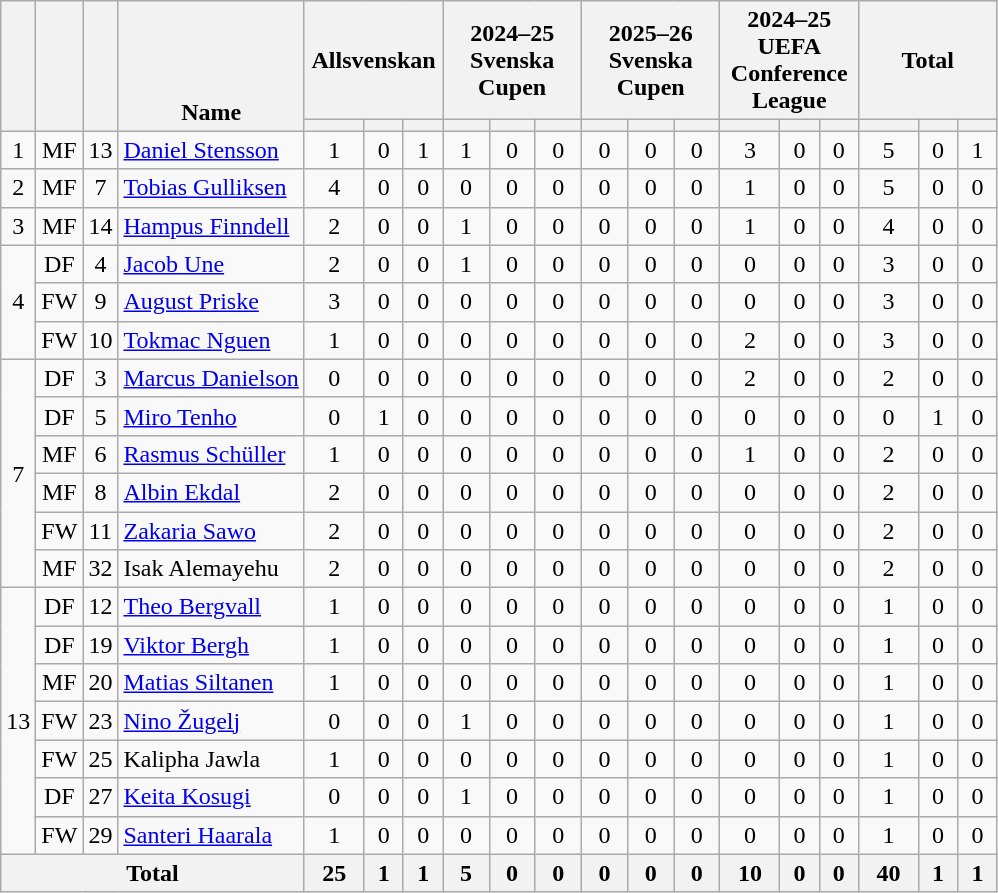<table class="wikitable sortable" style="text-align:center">
<tr>
<th rowspan="2" style="vertical-align:bottom;"></th>
<th rowspan="2" style="vertical-align:bottom;"></th>
<th rowspan="2" style="vertical-align:bottom;"></th>
<th rowspan="2" style="vertical-align:bottom;">Name</th>
<th colspan="3" style="width:85px;">Allsvenskan</th>
<th colspan="3" style="width:85px;">2024–25 Svenska Cupen</th>
<th colspan="3" style="width:85px;">2025–26 Svenska Cupen</th>
<th colspan="3" style="width:85px;">2024–25 UEFA Conference League</th>
<th colspan="3" style="width:85px;">Total</th>
</tr>
<tr>
<th></th>
<th></th>
<th></th>
<th></th>
<th></th>
<th></th>
<th></th>
<th></th>
<th></th>
<th></th>
<th></th>
<th></th>
<th></th>
<th></th>
<th></th>
</tr>
<tr>
<td>1</td>
<td>MF</td>
<td>13</td>
<td align=left> <a href='#'>Daniel Stensson</a></td>
<td>1</td>
<td>0</td>
<td>1</td>
<td>1</td>
<td>0</td>
<td>0</td>
<td>0</td>
<td>0</td>
<td>0</td>
<td>3</td>
<td>0</td>
<td>0</td>
<td>5</td>
<td>0</td>
<td>1</td>
</tr>
<tr>
<td>2</td>
<td>MF</td>
<td>7</td>
<td align=left> <a href='#'>Tobias Gulliksen</a></td>
<td>4</td>
<td>0</td>
<td>0</td>
<td>0</td>
<td>0</td>
<td>0</td>
<td>0</td>
<td>0</td>
<td>0</td>
<td>1</td>
<td>0</td>
<td>0</td>
<td>5</td>
<td>0</td>
<td>0</td>
</tr>
<tr>
<td>3</td>
<td>MF</td>
<td>14</td>
<td align=left> <a href='#'>Hampus Finndell</a></td>
<td>2</td>
<td>0</td>
<td>0</td>
<td>1</td>
<td>0</td>
<td>0</td>
<td>0</td>
<td>0</td>
<td>0</td>
<td>1</td>
<td>0</td>
<td>0</td>
<td>4</td>
<td>0</td>
<td>0</td>
</tr>
<tr>
<td rowspan="3">4</td>
<td>DF</td>
<td>4</td>
<td align=left> <a href='#'>Jacob Une</a></td>
<td>2</td>
<td>0</td>
<td>0</td>
<td>1</td>
<td>0</td>
<td>0</td>
<td>0</td>
<td>0</td>
<td>0</td>
<td>0</td>
<td>0</td>
<td>0</td>
<td>3</td>
<td>0</td>
<td>0</td>
</tr>
<tr>
<td>FW</td>
<td>9</td>
<td align=left> <a href='#'>August Priske</a></td>
<td>3</td>
<td>0</td>
<td>0</td>
<td>0</td>
<td>0</td>
<td>0</td>
<td>0</td>
<td>0</td>
<td>0</td>
<td>0</td>
<td>0</td>
<td>0</td>
<td>3</td>
<td>0</td>
<td>0</td>
</tr>
<tr>
<td>FW</td>
<td>10</td>
<td align=left> <a href='#'>Tokmac Nguen</a></td>
<td>1</td>
<td>0</td>
<td>0</td>
<td>0</td>
<td>0</td>
<td>0</td>
<td>0</td>
<td>0</td>
<td>0</td>
<td>2</td>
<td>0</td>
<td>0</td>
<td>3</td>
<td>0</td>
<td>0</td>
</tr>
<tr>
<td rowspan="6">7</td>
<td>DF</td>
<td>3</td>
<td align=left> <a href='#'>Marcus Danielson</a></td>
<td>0</td>
<td>0</td>
<td>0</td>
<td>0</td>
<td>0</td>
<td>0</td>
<td>0</td>
<td>0</td>
<td>0</td>
<td>2</td>
<td>0</td>
<td>0</td>
<td>2</td>
<td>0</td>
<td>0</td>
</tr>
<tr>
<td>DF</td>
<td>5</td>
<td align=left> <a href='#'>Miro Tenho</a></td>
<td>0</td>
<td>1</td>
<td>0</td>
<td>0</td>
<td>0</td>
<td>0</td>
<td>0</td>
<td>0</td>
<td>0</td>
<td>0</td>
<td>0</td>
<td>0</td>
<td>0</td>
<td>1</td>
<td>0</td>
</tr>
<tr>
<td>MF</td>
<td>6</td>
<td align=left> <a href='#'>Rasmus Schüller</a></td>
<td>1</td>
<td>0</td>
<td>0</td>
<td>0</td>
<td>0</td>
<td>0</td>
<td>0</td>
<td>0</td>
<td>0</td>
<td>1</td>
<td>0</td>
<td>0</td>
<td>2</td>
<td>0</td>
<td>0</td>
</tr>
<tr>
<td>MF</td>
<td>8</td>
<td align=left> <a href='#'>Albin Ekdal</a></td>
<td>2</td>
<td>0</td>
<td>0</td>
<td>0</td>
<td>0</td>
<td>0</td>
<td>0</td>
<td>0</td>
<td>0</td>
<td>0</td>
<td>0</td>
<td>0</td>
<td>2</td>
<td>0</td>
<td>0</td>
</tr>
<tr>
<td>FW</td>
<td>11</td>
<td align=left> <a href='#'>Zakaria Sawo</a></td>
<td>2</td>
<td>0</td>
<td>0</td>
<td>0</td>
<td>0</td>
<td>0</td>
<td>0</td>
<td>0</td>
<td>0</td>
<td>0</td>
<td>0</td>
<td>0</td>
<td>2</td>
<td>0</td>
<td>0</td>
</tr>
<tr>
<td>MF</td>
<td>32</td>
<td align=left> Isak Alemayehu</td>
<td>2</td>
<td>0</td>
<td>0</td>
<td>0</td>
<td>0</td>
<td>0</td>
<td>0</td>
<td>0</td>
<td>0</td>
<td>0</td>
<td>0</td>
<td>0</td>
<td>2</td>
<td>0</td>
<td>0</td>
</tr>
<tr>
<td rowspan="7">13</td>
<td>DF</td>
<td>12</td>
<td align=left> <a href='#'>Theo Bergvall</a></td>
<td>1</td>
<td>0</td>
<td>0</td>
<td>0</td>
<td>0</td>
<td>0</td>
<td>0</td>
<td>0</td>
<td>0</td>
<td>0</td>
<td>0</td>
<td>0</td>
<td>1</td>
<td>0</td>
<td>0</td>
</tr>
<tr>
<td>DF</td>
<td>19</td>
<td align=left> <a href='#'>Viktor Bergh</a></td>
<td>1</td>
<td>0</td>
<td>0</td>
<td>0</td>
<td>0</td>
<td>0</td>
<td>0</td>
<td>0</td>
<td>0</td>
<td>0</td>
<td>0</td>
<td>0</td>
<td>1</td>
<td>0</td>
<td>0</td>
</tr>
<tr>
<td>MF</td>
<td>20</td>
<td align=left> <a href='#'>Matias Siltanen</a></td>
<td>1</td>
<td>0</td>
<td>0</td>
<td>0</td>
<td>0</td>
<td>0</td>
<td>0</td>
<td>0</td>
<td>0</td>
<td>0</td>
<td>0</td>
<td>0</td>
<td>1</td>
<td>0</td>
<td>0</td>
</tr>
<tr>
<td>FW</td>
<td>23</td>
<td align=left> <a href='#'>Nino Žugelj</a></td>
<td>0</td>
<td>0</td>
<td>0</td>
<td>1</td>
<td>0</td>
<td>0</td>
<td>0</td>
<td>0</td>
<td>0</td>
<td>0</td>
<td>0</td>
<td>0</td>
<td>1</td>
<td>0</td>
<td>0</td>
</tr>
<tr>
<td>FW</td>
<td>25</td>
<td align=left> Kalipha Jawla</td>
<td>1</td>
<td>0</td>
<td>0</td>
<td>0</td>
<td>0</td>
<td>0</td>
<td>0</td>
<td>0</td>
<td>0</td>
<td>0</td>
<td>0</td>
<td>0</td>
<td>1</td>
<td>0</td>
<td>0</td>
</tr>
<tr>
<td>DF</td>
<td>27</td>
<td align=left> <a href='#'>Keita Kosugi</a></td>
<td>0</td>
<td>0</td>
<td>0</td>
<td>1</td>
<td>0</td>
<td>0</td>
<td>0</td>
<td>0</td>
<td>0</td>
<td>0</td>
<td>0</td>
<td>0</td>
<td>1</td>
<td>0</td>
<td>0</td>
</tr>
<tr>
<td>FW</td>
<td>29</td>
<td align=left> <a href='#'>Santeri Haarala</a></td>
<td>1</td>
<td>0</td>
<td>0</td>
<td>0</td>
<td>0</td>
<td>0</td>
<td>0</td>
<td>0</td>
<td>0</td>
<td>0</td>
<td>0</td>
<td>0</td>
<td>1</td>
<td>0</td>
<td>0</td>
</tr>
<tr>
<th colspan="4">Total</th>
<th>25</th>
<th>1</th>
<th>1</th>
<th>5</th>
<th>0</th>
<th>0</th>
<th>0</th>
<th>0</th>
<th>0</th>
<th>10</th>
<th>0</th>
<th>0</th>
<th>40</th>
<th>1</th>
<th>1</th>
</tr>
</table>
